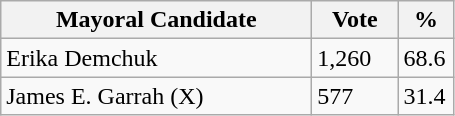<table class="wikitable">
<tr>
<th bgcolor="#DDDDFF" width="200px">Mayoral Candidate </th>
<th bgcolor="#DDDDFF" width="50px">Vote</th>
<th bgcolor="#DDDDFF" width="30px">%</th>
</tr>
<tr>
<td>Erika Demchuk</td>
<td>1,260</td>
<td>68.6</td>
</tr>
<tr>
<td>James E. Garrah (X)</td>
<td>577</td>
<td>31.4</td>
</tr>
</table>
